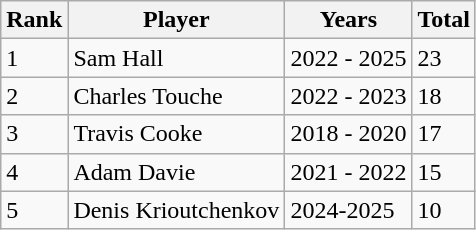<table class="wikitable">
<tr>
<th>Rank</th>
<th>Player</th>
<th>Years</th>
<th>Total</th>
</tr>
<tr>
<td>1</td>
<td> Sam Hall</td>
<td>2022 - 2025</td>
<td>23</td>
</tr>
<tr>
<td>2</td>
<td> Charles Touche</td>
<td>2022 - 2023</td>
<td>18</td>
</tr>
<tr>
<td>3</td>
<td> Travis Cooke</td>
<td>2018 - 2020</td>
<td>17</td>
</tr>
<tr>
<td>4</td>
<td> Adam Davie</td>
<td>2021 - 2022</td>
<td>15</td>
</tr>
<tr>
<td>5</td>
<td> Denis Krioutchenkov</td>
<td>2024-2025</td>
<td>10</td>
</tr>
</table>
